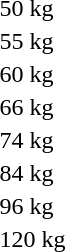<table>
<tr>
<td rowspan=2>50 kg</td>
<td rowspan=2></td>
<td rowspan=2></td>
<td></td>
</tr>
<tr>
<td></td>
</tr>
<tr>
<td rowspan=2>55 kg</td>
<td rowspan=2></td>
<td rowspan=2></td>
<td></td>
</tr>
<tr>
<td></td>
</tr>
<tr>
<td rowspan=2>60 kg</td>
<td rowspan=2></td>
<td rowspan=2></td>
<td></td>
</tr>
<tr>
<td></td>
</tr>
<tr>
<td rowspan=2>66 kg</td>
<td rowspan=2></td>
<td rowspan=2></td>
<td></td>
</tr>
<tr>
<td></td>
</tr>
<tr>
<td rowspan=2>74 kg</td>
<td rowspan=2></td>
<td rowspan=2></td>
<td></td>
</tr>
<tr>
<td></td>
</tr>
<tr>
<td rowspan=2>84 kg</td>
<td rowspan=2></td>
<td rowspan=2></td>
<td></td>
</tr>
<tr>
<td></td>
</tr>
<tr>
<td rowspan=2>96 kg</td>
<td rowspan=2></td>
<td rowspan=2></td>
<td></td>
</tr>
<tr>
<td></td>
</tr>
<tr>
<td rowspan=2>120 kg</td>
<td rowspan=2></td>
<td rowspan=2></td>
<td></td>
</tr>
<tr>
<td></td>
</tr>
<tr>
</tr>
</table>
